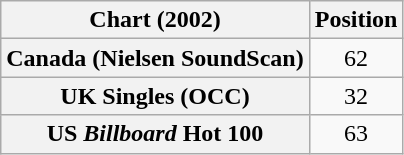<table class="wikitable sortable plainrowheaders" style="text-align:center;">
<tr>
<th>Chart (2002)</th>
<th>Position</th>
</tr>
<tr>
<th scope="row">Canada (Nielsen SoundScan)</th>
<td>62</td>
</tr>
<tr>
<th scope="row">UK Singles (OCC)</th>
<td>32</td>
</tr>
<tr>
<th scope="row">US <em>Billboard</em> Hot 100</th>
<td>63</td>
</tr>
</table>
